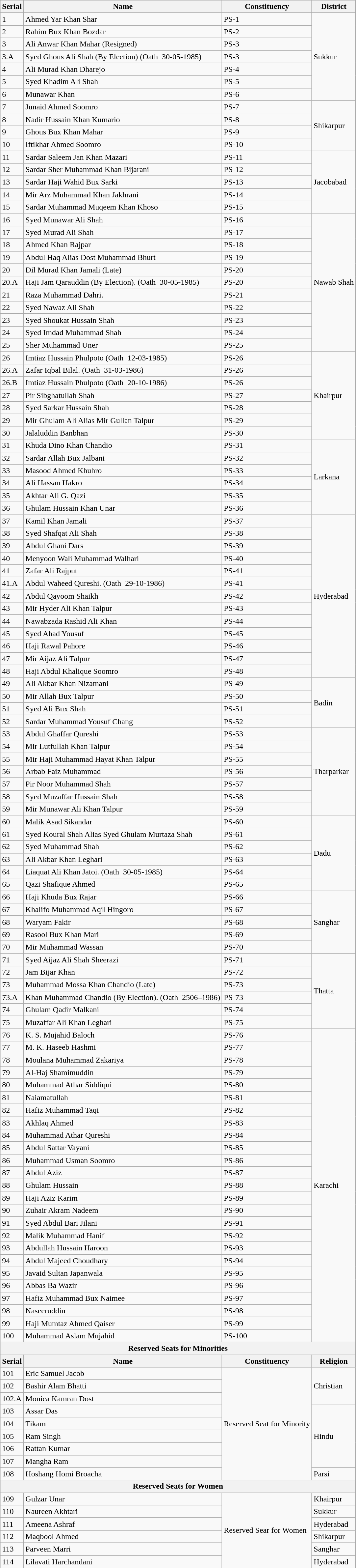<table class="wikitable">
<tr>
<th>Serial</th>
<th>Name</th>
<th>Constituency</th>
<th>District</th>
</tr>
<tr>
<td>1</td>
<td>Ahmed Yar Khan Shar</td>
<td>PS-1</td>
<td rowspan="7">Sukkur</td>
</tr>
<tr>
<td>2</td>
<td>Rahim Bux Khan Bozdar</td>
<td>PS-2</td>
</tr>
<tr>
<td>3</td>
<td>Ali Anwar Khan Mahar (Resigned)</td>
<td>PS-3</td>
</tr>
<tr>
<td>3.A</td>
<td>Syed Ghous Ali Shah (By Election) (Oath  30-05-1985)</td>
<td>PS-3</td>
</tr>
<tr>
<td>4</td>
<td>Ali Murad Khan Dharejo</td>
<td>PS-4</td>
</tr>
<tr>
<td>5</td>
<td>Syed Khadim Ali Shah</td>
<td>PS-5</td>
</tr>
<tr>
<td>6</td>
<td>Munawar Khan</td>
<td>PS-6</td>
</tr>
<tr>
<td>7</td>
<td>Junaid Ahmed Soomro</td>
<td>PS-7</td>
<td rowspan="4">Shikarpur</td>
</tr>
<tr>
<td>8</td>
<td>Nadir Hussain Khan Kumario</td>
<td>PS-8</td>
</tr>
<tr>
<td>9</td>
<td>Ghous Bux Khan Mahar</td>
<td>PS-9</td>
</tr>
<tr>
<td>10</td>
<td>Iftikhar Ahmed Soomro</td>
<td>PS-10</td>
</tr>
<tr>
<td>11</td>
<td>Sardar Saleem Jan Khan Mazari</td>
<td>PS-11</td>
<td rowspan="5">Jacobabad</td>
</tr>
<tr>
<td>12</td>
<td>Sardar Sher Muhammad Khan Bijarani</td>
<td>PS-12</td>
</tr>
<tr>
<td>13</td>
<td>Sardar Haji Wahid Bux Sarki</td>
<td>PS-13</td>
</tr>
<tr>
<td>14</td>
<td>Mir Arz Muhammad Khan Jakhrani</td>
<td>PS-14</td>
</tr>
<tr>
<td>15</td>
<td>Sardar Muhammad Muqeem Khan Khoso</td>
<td>PS-15</td>
</tr>
<tr>
<td>16</td>
<td>Syed Munawar Ali Shah</td>
<td>PS-16</td>
<td rowspan="11">Nawab Shah</td>
</tr>
<tr>
<td>17</td>
<td>Syed Murad Ali Shah</td>
<td>PS-17</td>
</tr>
<tr>
<td>18</td>
<td>Ahmed Khan Rajpar</td>
<td>PS-18</td>
</tr>
<tr>
<td>19</td>
<td>Abdul Haq Alias Dost Muhammad Bhurt</td>
<td>PS-19</td>
</tr>
<tr>
<td>20</td>
<td>Dil Murad Khan Jamali (Late)</td>
<td>PS-20</td>
</tr>
<tr>
<td>20.A</td>
<td>Haji Jam Qarauddin (By Election). (Oath  30-05-1985)</td>
<td>PS-20</td>
</tr>
<tr>
<td>21</td>
<td>Raza Muhammad Dahri.</td>
<td>PS-21</td>
</tr>
<tr>
<td>22</td>
<td>Syed Nawaz Ali Shah</td>
<td>PS-22</td>
</tr>
<tr>
<td>23</td>
<td>Syed Shoukat Hussain Shah</td>
<td>PS-23</td>
</tr>
<tr>
<td>24</td>
<td>Syed Imdad Muhammad Shah</td>
<td>PS-24</td>
</tr>
<tr>
<td>25</td>
<td>Sher Muhammad Uner</td>
<td>PS-25</td>
</tr>
<tr>
<td>26</td>
<td>Imtiaz Hussain Phulpoto (Oath  12-03-1985)</td>
<td>PS-26</td>
<td rowspan="7">Khairpur</td>
</tr>
<tr>
<td>26.A</td>
<td>Zafar Iqbal Bilal. (Oath  31-03-1986)</td>
<td>PS-26</td>
</tr>
<tr>
<td>26.B</td>
<td>Imtiaz Hussain Phulpoto (Oath  20-10-1986)</td>
<td>PS-26</td>
</tr>
<tr>
<td>27</td>
<td>Pir Sibghatullah Shah</td>
<td>PS-27</td>
</tr>
<tr>
<td>28</td>
<td>Syed Sarkar Hussain Shah</td>
<td>PS-28</td>
</tr>
<tr>
<td>29</td>
<td>Mir Ghulam Ali Alias Mir Gullan Talpur</td>
<td>PS-29</td>
</tr>
<tr>
<td>30</td>
<td>Jalaluddin Banbhan</td>
<td>PS-30</td>
</tr>
<tr>
<td>31</td>
<td>Khuda Dino Khan Chandio</td>
<td>PS-31</td>
<td rowspan="6">Larkana</td>
</tr>
<tr>
<td>32</td>
<td>Sardar Allah Bux Jalbani</td>
<td>PS-32</td>
</tr>
<tr>
<td>33</td>
<td>Masood Ahmed Khuhro</td>
<td>PS-33</td>
</tr>
<tr>
<td>34</td>
<td>Ali Hassan Hakro</td>
<td>PS-34</td>
</tr>
<tr>
<td>35</td>
<td>Akhtar Ali G. Qazi</td>
<td>PS-35</td>
</tr>
<tr>
<td>36</td>
<td>Ghulam Hussain Khan Unar</td>
<td>PS-36</td>
</tr>
<tr>
<td>37</td>
<td>Kamil Khan Jamali</td>
<td>PS-37</td>
<td rowspan="13">Hyderabad</td>
</tr>
<tr>
<td>38</td>
<td>Syed Shafqat Ali Shah</td>
<td>PS-38</td>
</tr>
<tr>
<td>39</td>
<td>Abdul Ghani Dars</td>
<td>PS-39</td>
</tr>
<tr>
<td>40</td>
<td>Menyoon Wali Muhammad Walhari</td>
<td>PS-40</td>
</tr>
<tr>
<td>41</td>
<td>Zafar Ali Rajput</td>
<td>PS-41</td>
</tr>
<tr>
<td>41.A</td>
<td>Abdul Waheed Qureshi. (Oath  29-10-1986)</td>
<td>PS-41</td>
</tr>
<tr>
<td>42</td>
<td>Abdul Qayoom Shaikh</td>
<td>PS-42</td>
</tr>
<tr>
<td>43</td>
<td>Mir Hyder Ali Khan Talpur</td>
<td>PS-43</td>
</tr>
<tr>
<td>44</td>
<td>Nawabzada Rashid Ali Khan</td>
<td>PS-44</td>
</tr>
<tr>
<td>45</td>
<td>Syed Ahad Yousuf</td>
<td>PS-45</td>
</tr>
<tr>
<td>46</td>
<td>Haji Rawal Pahore</td>
<td>PS-46</td>
</tr>
<tr>
<td>47</td>
<td>Mir Aijaz Ali Talpur</td>
<td>PS-47</td>
</tr>
<tr>
<td>48</td>
<td>Haji Abdul Khalique Soomro</td>
<td>PS-48</td>
</tr>
<tr>
<td>49</td>
<td>Ali Akbar Khan Nizamani</td>
<td>PS-49</td>
<td rowspan="4">Badin</td>
</tr>
<tr>
<td>50</td>
<td>Mir Allah Bux Talpur</td>
<td>PS-50</td>
</tr>
<tr>
<td>51</td>
<td>Syed Ali Bux Shah</td>
<td>PS-51</td>
</tr>
<tr>
<td>52</td>
<td>Sardar Muhammad Yousuf Chang</td>
<td>PS-52</td>
</tr>
<tr>
<td>53</td>
<td>Abdul Ghaffar Qureshi</td>
<td>PS-53</td>
<td rowspan="7">Tharparkar</td>
</tr>
<tr>
<td>54</td>
<td>Mir Lutfullah Khan Talpur</td>
<td>PS-54</td>
</tr>
<tr>
<td>55</td>
<td>Mir Haji Muhammad Hayat Khan Talpur</td>
<td>PS-55</td>
</tr>
<tr>
<td>56</td>
<td>Arbab Faiz Muhammad</td>
<td>PS-56</td>
</tr>
<tr>
<td>57</td>
<td>Pir Noor Muhammad Shah</td>
<td>PS-57</td>
</tr>
<tr>
<td>58</td>
<td>Syed Muzaffar Hussain Shah</td>
<td>PS-58</td>
</tr>
<tr>
<td>59</td>
<td>Mir Munawar Ali Khan Talpur</td>
<td>PS-59</td>
</tr>
<tr>
<td>60</td>
<td>Malik Asad Sikandar</td>
<td>PS-60</td>
<td rowspan="6">Dadu</td>
</tr>
<tr>
<td>61</td>
<td>Syed Koural Shah Alias Syed Ghulam Murtaza Shah</td>
<td>PS-61</td>
</tr>
<tr>
<td>62</td>
<td>Syed Muhammad Shah</td>
<td>PS-62</td>
</tr>
<tr>
<td>63</td>
<td>Ali Akbar Khan Leghari</td>
<td>PS-63</td>
</tr>
<tr>
<td>64</td>
<td>Liaquat Ali Khan Jatoi. (Oath  30-05-1985)</td>
<td>PS-64</td>
</tr>
<tr>
<td>65</td>
<td>Qazi Shafique Ahmed</td>
<td>PS-65</td>
</tr>
<tr>
<td>66</td>
<td>Haji Khuda Bux Rajar</td>
<td>PS-66</td>
<td rowspan="5">Sanghar</td>
</tr>
<tr>
<td>67</td>
<td>Khalifo Muhammad Aqil Hingoro</td>
<td>PS-67</td>
</tr>
<tr>
<td>68</td>
<td>Waryam Fakir</td>
<td>PS-68</td>
</tr>
<tr>
<td>69</td>
<td>Rasool Bux Khan Mari</td>
<td>PS-69</td>
</tr>
<tr>
<td>70</td>
<td>Mir Muhammad Wassan</td>
<td>PS-70</td>
</tr>
<tr>
<td>71</td>
<td>Syed Aijaz Ali Shah Sheerazi</td>
<td>PS-71</td>
<td rowspan="6">Thatta</td>
</tr>
<tr>
<td>72</td>
<td>Jam Bijar Khan</td>
<td>PS-72</td>
</tr>
<tr>
<td>73</td>
<td>Muhammad Mossa Khan Chandio (Late)</td>
<td>PS-73</td>
</tr>
<tr>
<td>73.A</td>
<td>Khan Muhammad Chandio (By Election). (Oath  2506–1986)</td>
<td>PS-73</td>
</tr>
<tr>
<td>74</td>
<td>Ghulam Qadir Malkani</td>
<td>PS-74</td>
</tr>
<tr>
<td>75</td>
<td>Muzaffar Ali Khan Leghari</td>
<td>PS-75</td>
</tr>
<tr>
<td>76</td>
<td>K. S. Mujahid Baloch</td>
<td>PS-76</td>
<td rowspan="25">Karachi</td>
</tr>
<tr>
<td>77</td>
<td>M. K. Haseeb Hashmi</td>
<td>PS-77</td>
</tr>
<tr>
<td>78</td>
<td>Moulana Muhammad Zakariya</td>
<td>PS-78</td>
</tr>
<tr>
<td>79</td>
<td>Al-Haj Shamimuddin</td>
<td>PS-79</td>
</tr>
<tr>
<td>80</td>
<td>Muhammad Athar Siddiqui</td>
<td>PS-80</td>
</tr>
<tr>
<td>81</td>
<td>Naiamatullah</td>
<td>PS-81</td>
</tr>
<tr>
<td>82</td>
<td>Hafiz Muhammad Taqi</td>
<td>PS-82</td>
</tr>
<tr>
<td>83</td>
<td>Akhlaq Ahmed</td>
<td>PS-83</td>
</tr>
<tr>
<td>84</td>
<td>Muhammad Athar Qureshi</td>
<td>PS-84</td>
</tr>
<tr>
<td>85</td>
<td>Abdul Sattar Vayani</td>
<td>PS-85</td>
</tr>
<tr>
<td>86</td>
<td>Muhammad Usman Soomro</td>
<td>PS-86</td>
</tr>
<tr>
<td>87</td>
<td>Abdul Aziz</td>
<td>PS-87</td>
</tr>
<tr>
<td>88</td>
<td>Ghulam Hussain</td>
<td>PS-88</td>
</tr>
<tr>
<td>89</td>
<td>Haji Aziz Karim</td>
<td>PS-89</td>
</tr>
<tr>
<td>90</td>
<td>Zuhair Akram Nadeem</td>
<td>PS-90</td>
</tr>
<tr>
<td>91</td>
<td>Syed Abdul Bari Jilani</td>
<td>PS-91</td>
</tr>
<tr>
<td>92</td>
<td>Malik Muhammad Hanif</td>
<td>PS-92</td>
</tr>
<tr>
<td>93</td>
<td>Abdullah Hussain Haroon</td>
<td>PS-93</td>
</tr>
<tr>
<td>94</td>
<td>Abdul Majeed Choudhary</td>
<td>PS-94</td>
</tr>
<tr>
<td>95</td>
<td>Javaid Sultan Japanwala</td>
<td>PS-95</td>
</tr>
<tr>
<td>96</td>
<td>Abbas Ba Wazir</td>
<td>PS-96</td>
</tr>
<tr>
<td>97</td>
<td>Hafiz Muhammad Bux Naimee</td>
<td>PS-97</td>
</tr>
<tr>
<td>98</td>
<td>Naseeruddin</td>
<td>PS-98</td>
</tr>
<tr>
<td>99</td>
<td>Haji Mumtaz Ahmed Qaiser</td>
<td>PS-99</td>
</tr>
<tr>
<td>100</td>
<td>Muhammad Aslam Mujahid</td>
<td>PS-100</td>
</tr>
<tr>
<th colspan="4"><strong>Reserved Seats for Minorities</strong></th>
</tr>
<tr>
<th>Serial</th>
<th>Name</th>
<th>Constituency</th>
<th>Religion</th>
</tr>
<tr>
<td>101</td>
<td>Eric Samuel Jacob</td>
<td rowspan="9">Reserved Seat for Minority</td>
<td rowspan="3">Christian</td>
</tr>
<tr>
<td>102</td>
<td>Bashir Alam Bhatti</td>
</tr>
<tr>
<td>102.A</td>
<td>Monica Kamran Dost</td>
</tr>
<tr>
<td>103</td>
<td>Assar Das</td>
<td rowspan="5">Hindu</td>
</tr>
<tr>
<td>104</td>
<td>Tikam</td>
</tr>
<tr>
<td>105</td>
<td>Ram Singh</td>
</tr>
<tr>
<td>106</td>
<td>Rattan Kumar</td>
</tr>
<tr>
<td>107</td>
<td>Mangha Ram</td>
</tr>
<tr>
<td>108</td>
<td>Hoshang Homi Broacha</td>
<td>Parsi</td>
</tr>
<tr>
<th colspan="4"><strong>Reserved Seats for Women</strong></th>
</tr>
<tr>
<td>109</td>
<td>Gulzar Unar</td>
<td rowspan="6">Reserved Sear for Women</td>
<td>Khairpur</td>
</tr>
<tr>
<td>110</td>
<td>Naureen Akhtari</td>
<td>Sukkur</td>
</tr>
<tr>
<td>111</td>
<td>Ameena Ashraf</td>
<td>Hyderabad</td>
</tr>
<tr>
<td>112</td>
<td>Maqbool Ahmed</td>
<td>Shikarpur</td>
</tr>
<tr>
<td>113</td>
<td>Parveen Marri</td>
<td>Sanghar</td>
</tr>
<tr>
<td>114</td>
<td>Lilavati Harchandani</td>
<td>Hyderabad</td>
</tr>
</table>
